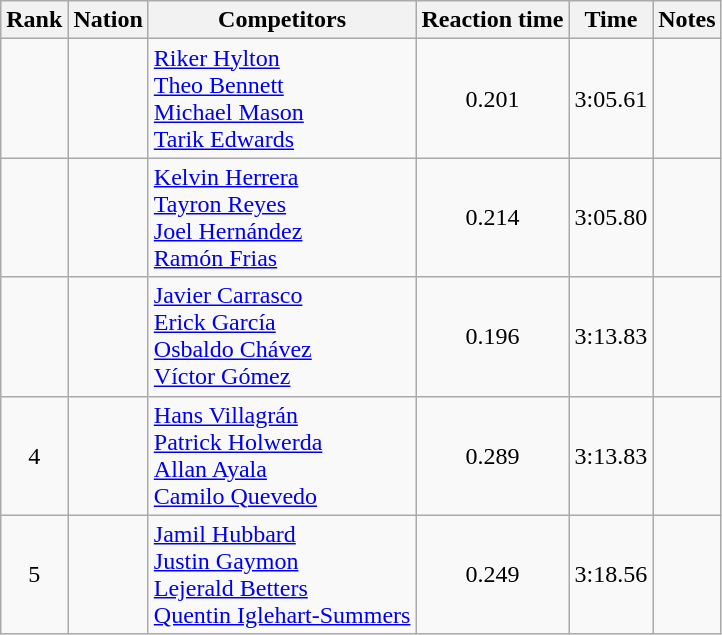<table class="wikitable sortable" style="text-align:center">
<tr>
<th>Rank</th>
<th>Nation</th>
<th>Competitors</th>
<th>Reaction time</th>
<th>Time</th>
<th>Notes</th>
</tr>
<tr>
<td align=center></td>
<td align=left></td>
<td align=left><a href='#'>Riker Hylton</a><br><a href='#'>Theo Bennett</a><br><a href='#'>Michael Mason</a><br><a href='#'>Tarik Edwards</a></td>
<td>0.201</td>
<td>3:05.61</td>
<td></td>
</tr>
<tr>
<td align=center></td>
<td align=left></td>
<td align=left><a href='#'>Kelvin Herrera</a><br><a href='#'>Tayron Reyes</a><br><a href='#'>Joel Hernández</a><br><a href='#'>Ramón Frias</a></td>
<td>0.214</td>
<td>3:05.80</td>
<td></td>
</tr>
<tr>
<td align=center></td>
<td align=left></td>
<td align=left><a href='#'>Javier Carrasco</a><br><a href='#'>Erick García</a><br><a href='#'>Osbaldo Chávez</a><br><a href='#'>Víctor Gómez</a></td>
<td>0.196</td>
<td>3:13.83</td>
<td></td>
</tr>
<tr>
<td align=center>4</td>
<td align=left></td>
<td align=left><a href='#'>Hans Villagrán</a><br><a href='#'>Patrick Holwerda</a><br><a href='#'>Allan Ayala</a><br><a href='#'>Camilo Quevedo</a></td>
<td>0.289</td>
<td>3:13.83</td>
<td></td>
</tr>
<tr>
<td align=center>5</td>
<td align=left></td>
<td align=left><a href='#'>Jamil Hubbard</a><br><a href='#'>Justin Gaymon</a><br><a href='#'>Lejerald Betters</a><br><a href='#'>Quentin Iglehart-Summers</a></td>
<td>0.249</td>
<td>3:18.56</td>
<td></td>
</tr>
</table>
